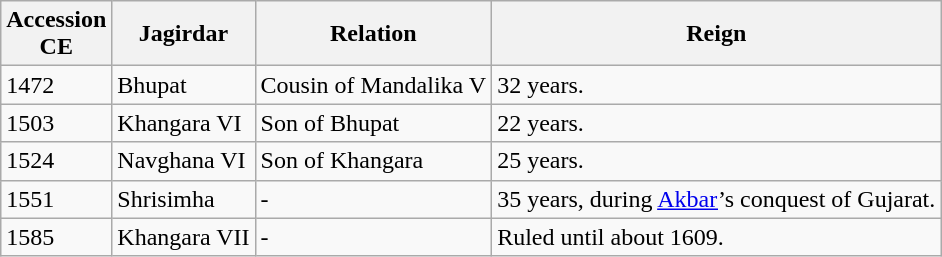<table class="wikitable">
<tr>
<th>Accession<br>CE</th>
<th>Jagirdar</th>
<th>Relation</th>
<th>Reign</th>
</tr>
<tr>
<td>1472</td>
<td>Bhupat</td>
<td>Cousin of Mandalika V</td>
<td>32 years.</td>
</tr>
<tr>
<td>1503</td>
<td>Khangara VI</td>
<td>Son of Bhupat</td>
<td>22 years.</td>
</tr>
<tr>
<td>1524</td>
<td>Navghana VI</td>
<td>Son of Khangara</td>
<td>25 years.</td>
</tr>
<tr>
<td>1551</td>
<td>Shrisimha</td>
<td>-</td>
<td>35 years, during <a href='#'>Akbar</a>’s conquest of Gujarat.</td>
</tr>
<tr>
<td>1585</td>
<td>Khangara VII</td>
<td>-</td>
<td>Ruled until about 1609.</td>
</tr>
</table>
